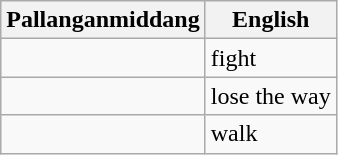<table class="wikitable">
<tr>
<th>Pallanganmiddang</th>
<th>English</th>
</tr>
<tr>
<td></td>
<td>fight</td>
</tr>
<tr>
<td></td>
<td>lose the way</td>
</tr>
<tr>
<td></td>
<td>walk</td>
</tr>
</table>
